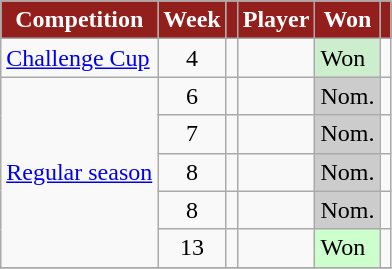<table class="wikitable sortable">
<tr>
<th style="background:#921f1c; color:#fff;">Competition</th>
<th style="background:#921f1c; color:#fff;">Week</th>
<th style="background:#921f1c; color:#fff;"></th>
<th style="background:#921f1c; color:#fff;">Player</th>
<th style="background:#921f1c; color:#fff;">Won</th>
<th style="background:#921f1c; color:#fff;"></th>
</tr>
<tr>
<td><a href='#'>Challenge Cup</a></td>
<td align="center">4</td>
<td></td>
<td></td>
<td style="background:#cec;">Won</td>
<td></td>
</tr>
<tr>
<td rowspan="5"><a href='#'>Regular season</a></td>
<td align="center">6</td>
<td></td>
<td></td>
<td style="background:#ccc;">Nom.</td>
<td></td>
</tr>
<tr>
<td align="center">7</td>
<td></td>
<td></td>
<td style="background:#ccc;">Nom.</td>
<td></td>
</tr>
<tr>
<td align="center">8</td>
<td></td>
<td></td>
<td style="background:#ccc;">Nom.</td>
<td></td>
</tr>
<tr>
<td align="center">8</td>
<td></td>
<td></td>
<td style="background:#ccc;">Nom.</td>
<td></td>
</tr>
<tr>
<td align="center">13</td>
<td></td>
<td></td>
<td style="background:#cfc;">Won</td>
<td></td>
</tr>
<tr>
</tr>
</table>
